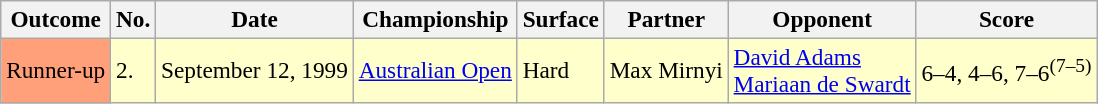<table class="sortable wikitable" style=font-size:97%>
<tr>
<th>Outcome</th>
<th>No.</th>
<th>Date</th>
<th>Championship</th>
<th>Surface</th>
<th>Partner</th>
<th>Opponent</th>
<th>Score</th>
</tr>
<tr bgcolor=FFFFCC>
<td bgcolor=FFA07A>Runner-up</td>
<td>2.</td>
<td>September 12, 1999</td>
<td><a href='#'>Australian Open</a></td>
<td>Hard</td>
<td> Max Mirnyi</td>
<td> <a href='#'>David Adams</a><br> <a href='#'>Mariaan de Swardt</a></td>
<td>6–4, 4–6, 7–6<sup>(7–5)</sup></td>
</tr>
</table>
